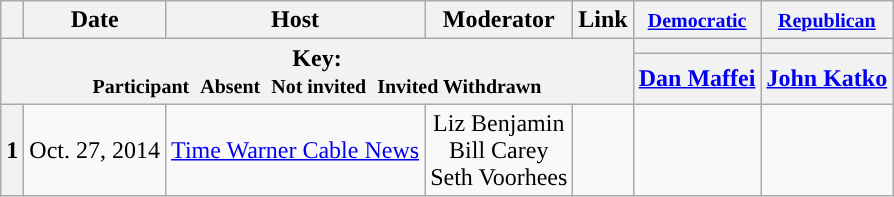<table class="wikitable" style="text-align:center;">
<tr>
<th scope="col"></th>
<th scope="col">Date</th>
<th scope="col">Host</th>
<th scope="col">Moderator</th>
<th scope="col">Link</th>
<th scope="col"><small><a href='#'>Democratic</a></small></th>
<th scope="col"><small><a href='#'>Republican</a></small></th>
</tr>
<tr>
<th colspan="5" rowspan="2">Key:<br> <small>Participant </small>  <small>Absent </small>  <small>Not invited </small>  <small>Invited  Withdrawn</small></th>
<th scope="col" style="background:"></th>
<th scope="col" style="background:"></th>
</tr>
<tr>
<th scope="col"><a href='#'>Dan Maffei</a></th>
<th scope="col"><a href='#'>John Katko</a></th>
</tr>
<tr>
<th>1</th>
<td style="white-space:nowrap;">Oct. 27, 2014</td>
<td style="white-space:nowrap;"><a href='#'>Time Warner Cable News</a></td>
<td style="white-space:nowrap;">Liz Benjamin<br>Bill Carey<br>Seth Voorhees</td>
<td style="white-space:nowrap;"></td>
<td></td>
<td></td>
</tr>
</table>
